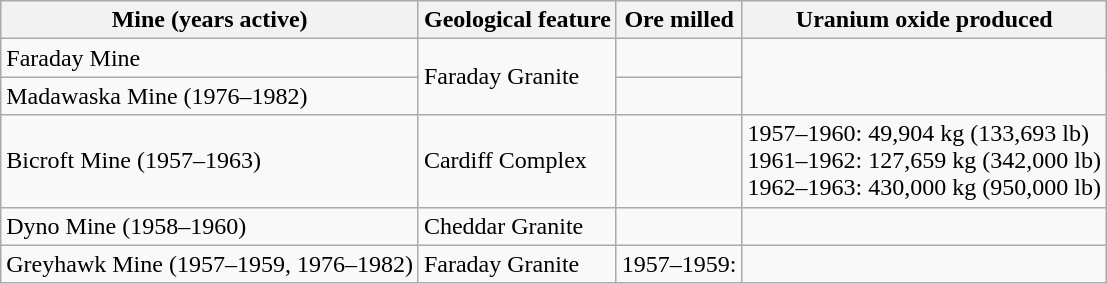<table class="wikitable">
<tr>
<th>Mine (years active)</th>
<th>Geological feature</th>
<th>Ore milled</th>
<th>Uranium oxide produced</th>
</tr>
<tr>
<td>Faraday Mine </td>
<td rowspan=2>Faraday Granite</td>
<td></td>
<td rowspan=2></td>
</tr>
<tr>
<td>Madawaska Mine (1976–1982)</td>
<td></td>
</tr>
<tr>
<td>Bicroft Mine (1957–1963)</td>
<td>Cardiff Complex</td>
<td></td>
<td>1957–1960: 49,904 kg (133,693 lb)<br>1961–1962: 127,659 kg (342,000 lb)<br>1962–1963: 430,000 kg (950,000 lb)</td>
</tr>
<tr>
<td>Dyno Mine (1958–1960)</td>
<td>Cheddar Granite</td>
<td></td>
<td></td>
</tr>
<tr>
<td>Greyhawk Mine (1957–1959, 1976–1982)</td>
<td>Faraday Granite</td>
<td>1957–1959: </td>
<td></td>
</tr>
</table>
